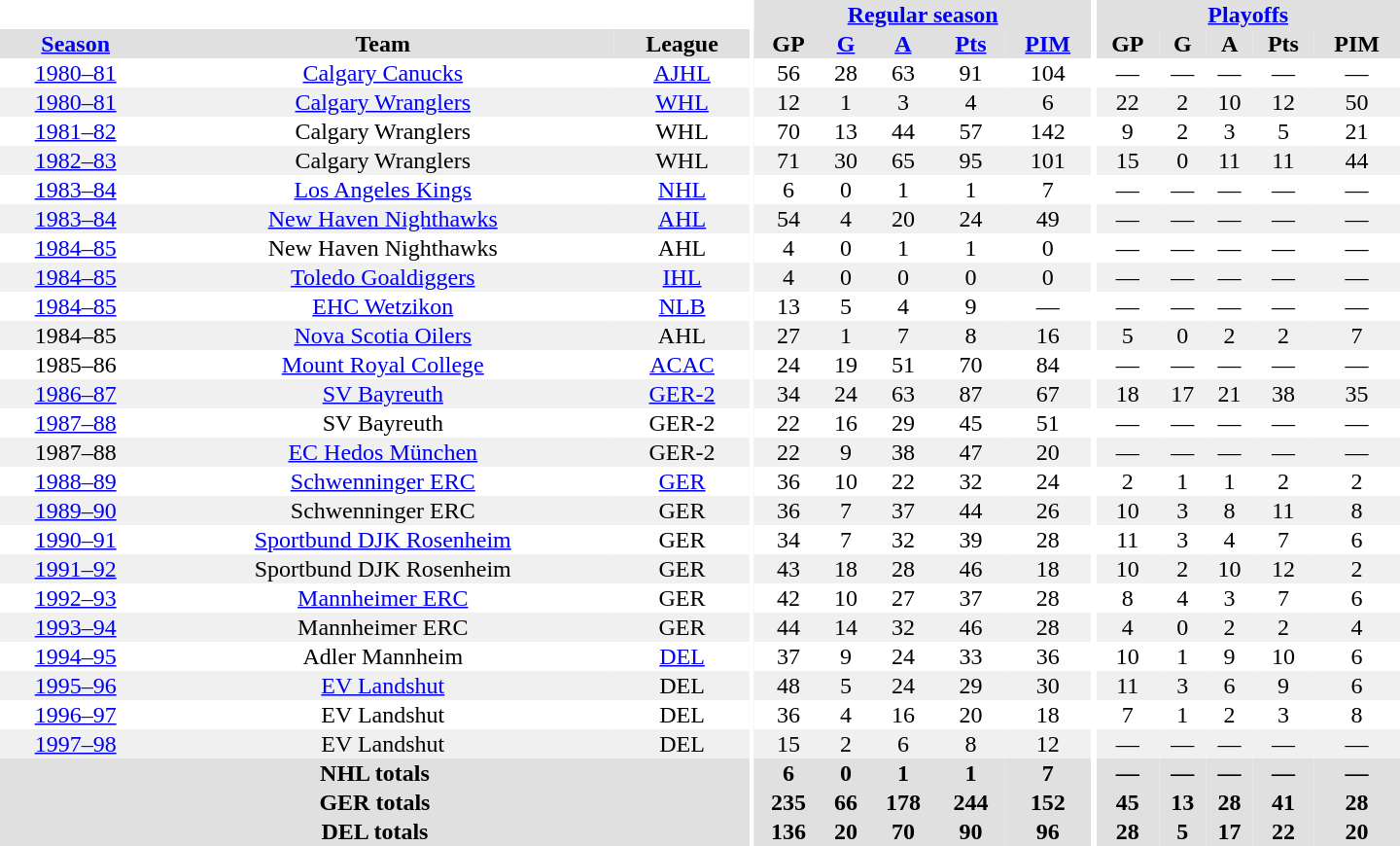<table border="0" cellpadding="1" cellspacing="0" style="text-align:center; width:60em">
<tr bgcolor="#e0e0e0">
<th colspan="3" bgcolor="#ffffff"></th>
<th rowspan="100" bgcolor="#ffffff"></th>
<th colspan="5"><a href='#'>Regular season</a></th>
<th rowspan="100" bgcolor="#ffffff"></th>
<th colspan="5"><a href='#'>Playoffs</a></th>
</tr>
<tr bgcolor="#e0e0e0">
<th><a href='#'>Season</a></th>
<th>Team</th>
<th>League</th>
<th>GP</th>
<th><a href='#'>G</a></th>
<th><a href='#'>A</a></th>
<th><a href='#'>Pts</a></th>
<th><a href='#'>PIM</a></th>
<th>GP</th>
<th>G</th>
<th>A</th>
<th>Pts</th>
<th>PIM</th>
</tr>
<tr>
<td><a href='#'>1980–81</a></td>
<td><a href='#'>Calgary Canucks</a></td>
<td><a href='#'>AJHL</a></td>
<td>56</td>
<td>28</td>
<td>63</td>
<td>91</td>
<td>104</td>
<td>—</td>
<td>—</td>
<td>—</td>
<td>—</td>
<td>—</td>
</tr>
<tr bgcolor="#f0f0f0">
<td><a href='#'>1980–81</a></td>
<td><a href='#'>Calgary Wranglers</a></td>
<td><a href='#'>WHL</a></td>
<td>12</td>
<td>1</td>
<td>3</td>
<td>4</td>
<td>6</td>
<td>22</td>
<td>2</td>
<td>10</td>
<td>12</td>
<td>50</td>
</tr>
<tr>
<td><a href='#'>1981–82</a></td>
<td>Calgary Wranglers</td>
<td>WHL</td>
<td>70</td>
<td>13</td>
<td>44</td>
<td>57</td>
<td>142</td>
<td>9</td>
<td>2</td>
<td>3</td>
<td>5</td>
<td>21</td>
</tr>
<tr bgcolor="#f0f0f0">
<td><a href='#'>1982–83</a></td>
<td>Calgary Wranglers</td>
<td>WHL</td>
<td>71</td>
<td>30</td>
<td>65</td>
<td>95</td>
<td>101</td>
<td>15</td>
<td>0</td>
<td>11</td>
<td>11</td>
<td>44</td>
</tr>
<tr>
<td><a href='#'>1983–84</a></td>
<td><a href='#'>Los Angeles Kings</a></td>
<td><a href='#'>NHL</a></td>
<td>6</td>
<td>0</td>
<td>1</td>
<td>1</td>
<td>7</td>
<td>—</td>
<td>—</td>
<td>—</td>
<td>—</td>
<td>—</td>
</tr>
<tr bgcolor="#f0f0f0">
<td><a href='#'>1983–84</a></td>
<td><a href='#'>New Haven Nighthawks</a></td>
<td><a href='#'>AHL</a></td>
<td>54</td>
<td>4</td>
<td>20</td>
<td>24</td>
<td>49</td>
<td>—</td>
<td>—</td>
<td>—</td>
<td>—</td>
<td>—</td>
</tr>
<tr>
<td><a href='#'>1984–85</a></td>
<td>New Haven Nighthawks</td>
<td>AHL</td>
<td>4</td>
<td>0</td>
<td>1</td>
<td>1</td>
<td>0</td>
<td>—</td>
<td>—</td>
<td>—</td>
<td>—</td>
<td>—</td>
</tr>
<tr bgcolor="#f0f0f0">
<td><a href='#'>1984–85</a></td>
<td><a href='#'>Toledo Goaldiggers</a></td>
<td><a href='#'>IHL</a></td>
<td>4</td>
<td>0</td>
<td>0</td>
<td>0</td>
<td>0</td>
<td>—</td>
<td>—</td>
<td>—</td>
<td>—</td>
<td>—</td>
</tr>
<tr>
<td><a href='#'>1984–85</a></td>
<td><a href='#'>EHC Wetzikon</a></td>
<td><a href='#'>NLB</a></td>
<td>13</td>
<td>5</td>
<td>4</td>
<td>9</td>
<td>—</td>
<td>—</td>
<td>—</td>
<td>—</td>
<td>—</td>
<td>—</td>
</tr>
<tr bgcolor="#f0f0f0">
<td>1984–85</td>
<td><a href='#'>Nova Scotia Oilers</a></td>
<td>AHL</td>
<td>27</td>
<td>1</td>
<td>7</td>
<td>8</td>
<td>16</td>
<td>5</td>
<td>0</td>
<td>2</td>
<td>2</td>
<td>7</td>
</tr>
<tr>
<td>1985–86</td>
<td><a href='#'>Mount Royal College</a></td>
<td><a href='#'>ACAC</a></td>
<td>24</td>
<td>19</td>
<td>51</td>
<td>70</td>
<td>84</td>
<td>—</td>
<td>—</td>
<td>—</td>
<td>—</td>
<td>—</td>
</tr>
<tr bgcolor="#f0f0f0">
<td><a href='#'>1986–87</a></td>
<td><a href='#'>SV Bayreuth</a></td>
<td><a href='#'>GER-2</a></td>
<td>34</td>
<td>24</td>
<td>63</td>
<td>87</td>
<td>67</td>
<td>18</td>
<td>17</td>
<td>21</td>
<td>38</td>
<td>35</td>
</tr>
<tr>
<td><a href='#'>1987–88</a></td>
<td>SV Bayreuth</td>
<td>GER-2</td>
<td>22</td>
<td>16</td>
<td>29</td>
<td>45</td>
<td>51</td>
<td>—</td>
<td>—</td>
<td>—</td>
<td>—</td>
<td>—</td>
</tr>
<tr bgcolor="#f0f0f0">
<td>1987–88</td>
<td><a href='#'>EC Hedos München</a></td>
<td>GER-2</td>
<td>22</td>
<td>9</td>
<td>38</td>
<td>47</td>
<td>20</td>
<td>—</td>
<td>—</td>
<td>—</td>
<td>—</td>
<td>—</td>
</tr>
<tr>
<td><a href='#'>1988–89</a></td>
<td><a href='#'>Schwenninger ERC</a></td>
<td><a href='#'>GER</a></td>
<td>36</td>
<td>10</td>
<td>22</td>
<td>32</td>
<td>24</td>
<td>2</td>
<td>1</td>
<td>1</td>
<td>2</td>
<td>2</td>
</tr>
<tr bgcolor="#f0f0f0">
<td><a href='#'>1989–90</a></td>
<td>Schwenninger ERC</td>
<td>GER</td>
<td>36</td>
<td>7</td>
<td>37</td>
<td>44</td>
<td>26</td>
<td>10</td>
<td>3</td>
<td>8</td>
<td>11</td>
<td>8</td>
</tr>
<tr>
<td><a href='#'>1990–91</a></td>
<td><a href='#'>Sportbund DJK Rosenheim</a></td>
<td>GER</td>
<td>34</td>
<td>7</td>
<td>32</td>
<td>39</td>
<td>28</td>
<td>11</td>
<td>3</td>
<td>4</td>
<td>7</td>
<td>6</td>
</tr>
<tr bgcolor="#f0f0f0">
<td><a href='#'>1991–92</a></td>
<td>Sportbund DJK Rosenheim</td>
<td>GER</td>
<td>43</td>
<td>18</td>
<td>28</td>
<td>46</td>
<td>18</td>
<td>10</td>
<td>2</td>
<td>10</td>
<td>12</td>
<td>2</td>
</tr>
<tr>
<td><a href='#'>1992–93</a></td>
<td><a href='#'>Mannheimer ERC</a></td>
<td>GER</td>
<td>42</td>
<td>10</td>
<td>27</td>
<td>37</td>
<td>28</td>
<td>8</td>
<td>4</td>
<td>3</td>
<td>7</td>
<td>6</td>
</tr>
<tr bgcolor="#f0f0f0">
<td><a href='#'>1993–94</a></td>
<td>Mannheimer ERC</td>
<td>GER</td>
<td>44</td>
<td>14</td>
<td>32</td>
<td>46</td>
<td>28</td>
<td>4</td>
<td>0</td>
<td>2</td>
<td>2</td>
<td>4</td>
</tr>
<tr>
<td><a href='#'>1994–95</a></td>
<td>Adler Mannheim</td>
<td><a href='#'>DEL</a></td>
<td>37</td>
<td>9</td>
<td>24</td>
<td>33</td>
<td>36</td>
<td>10</td>
<td>1</td>
<td>9</td>
<td>10</td>
<td>6</td>
</tr>
<tr bgcolor="#f0f0f0">
<td><a href='#'>1995–96</a></td>
<td><a href='#'>EV Landshut</a></td>
<td>DEL</td>
<td>48</td>
<td>5</td>
<td>24</td>
<td>29</td>
<td>30</td>
<td>11</td>
<td>3</td>
<td>6</td>
<td>9</td>
<td>6</td>
</tr>
<tr>
<td><a href='#'>1996–97</a></td>
<td>EV Landshut</td>
<td>DEL</td>
<td>36</td>
<td>4</td>
<td>16</td>
<td>20</td>
<td>18</td>
<td>7</td>
<td>1</td>
<td>2</td>
<td>3</td>
<td>8</td>
</tr>
<tr bgcolor="#f0f0f0">
<td><a href='#'>1997–98</a></td>
<td>EV Landshut</td>
<td>DEL</td>
<td>15</td>
<td>2</td>
<td>6</td>
<td>8</td>
<td>12</td>
<td>—</td>
<td>—</td>
<td>—</td>
<td>—</td>
<td>—</td>
</tr>
<tr bgcolor="#e0e0e0">
<th colspan="3">NHL totals</th>
<th>6</th>
<th>0</th>
<th>1</th>
<th>1</th>
<th>7</th>
<th>—</th>
<th>—</th>
<th>—</th>
<th>—</th>
<th>—</th>
</tr>
<tr bgcolor="#e0e0e0">
<th colspan="3">GER totals</th>
<th>235</th>
<th>66</th>
<th>178</th>
<th>244</th>
<th>152</th>
<th>45</th>
<th>13</th>
<th>28</th>
<th>41</th>
<th>28</th>
</tr>
<tr bgcolor="#e0e0e0">
<th colspan="3">DEL totals</th>
<th>136</th>
<th>20</th>
<th>70</th>
<th>90</th>
<th>96</th>
<th>28</th>
<th>5</th>
<th>17</th>
<th>22</th>
<th>20</th>
</tr>
</table>
